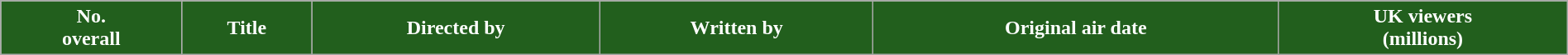<table class="wikitable plainrowheaders" style="width:100%;">
<tr style=color:white>
<th style="background:#225F1D;">No.<br>overall</th>
<th style="background:#225F1D;">Title</th>
<th style="background:#225F1D;">Directed by</th>
<th style="background:#225F1D;">Written by</th>
<th style="background:#225F1D;">Original air date</th>
<th style="background:#225F1D;">UK viewers<br>(millions)<br></th>
</tr>
</table>
